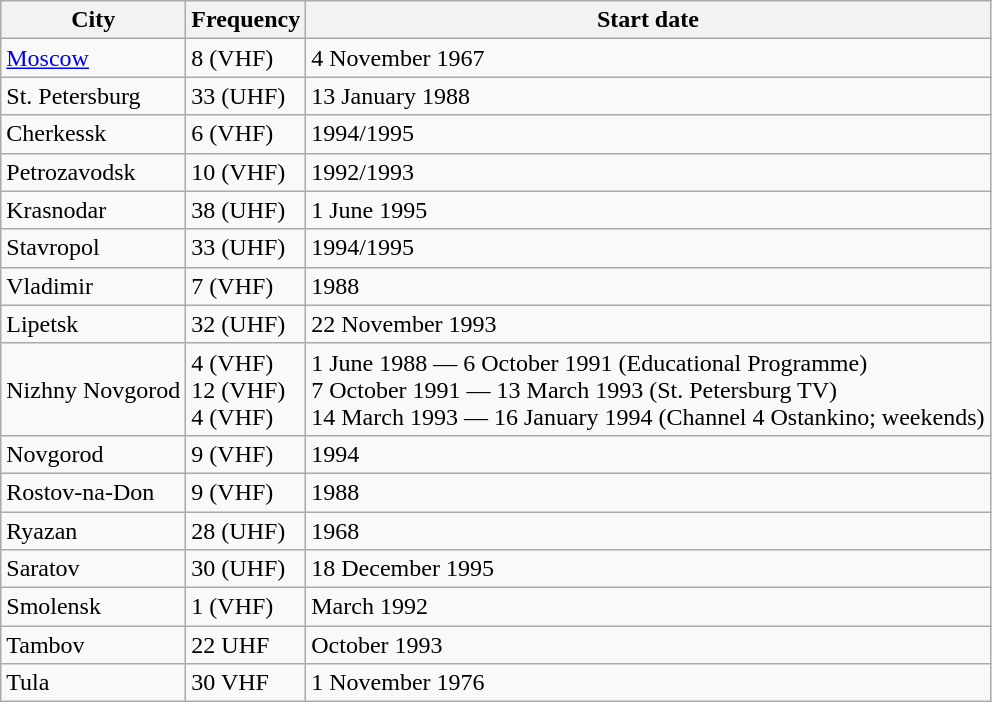<table class = "wikitable">
<tr>
<th>City</th>
<th>Frequency</th>
<th>Start date</th>
</tr>
<tr>
<td><a href='#'>Moscow</a></td>
<td>8 (VHF)</td>
<td>4 November 1967</td>
</tr>
<tr>
<td>St. Petersburg</td>
<td>33 (UHF)</td>
<td>13 January 1988</td>
</tr>
<tr>
<td>Cherkessk</td>
<td>6 (VHF)</td>
<td>1994/1995</td>
</tr>
<tr>
<td>Petrozavodsk</td>
<td>10 (VHF)</td>
<td>1992/1993</td>
</tr>
<tr>
<td>Krasnodar</td>
<td>38 (UHF)</td>
<td>1 June 1995</td>
</tr>
<tr>
<td>Stavropol</td>
<td>33 (UHF)</td>
<td>1994/1995</td>
</tr>
<tr>
<td>Vladimir</td>
<td>7 (VHF)</td>
<td>1988</td>
</tr>
<tr>
<td>Lipetsk</td>
<td>32 (UHF)</td>
<td>22 November 1993</td>
</tr>
<tr>
<td>Nizhny Novgorod</td>
<td>4 (VHF)<br>12 (VHF)<br>4 (VHF)</td>
<td>1 June 1988 — 6 October 1991 (Educational Programme)<br>7 October 1991 — 13 March 1993 (St. Petersburg TV)<br>14 March 1993 — 16 January 1994 (Channel 4 Ostankino; weekends)</td>
</tr>
<tr>
<td>Novgorod</td>
<td>9 (VHF)</td>
<td>1994</td>
</tr>
<tr>
<td>Rostov-na-Don</td>
<td>9 (VHF)</td>
<td>1988</td>
</tr>
<tr>
<td>Ryazan</td>
<td>28 (UHF)</td>
<td>1968</td>
</tr>
<tr>
<td>Saratov</td>
<td>30 (UHF)</td>
<td>18 December 1995</td>
</tr>
<tr>
<td>Smolensk</td>
<td>1 (VHF)</td>
<td>March 1992</td>
</tr>
<tr>
<td>Tambov</td>
<td>22 UHF</td>
<td>October 1993</td>
</tr>
<tr>
<td>Tula</td>
<td>30 VHF</td>
<td>1 November 1976</td>
</tr>
</table>
